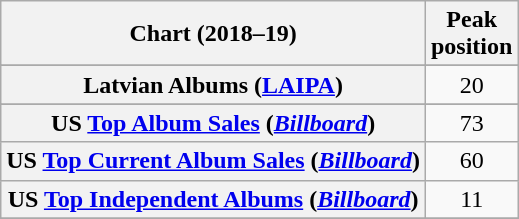<table class="wikitable sortable plainrowheaders" style="text-align:center">
<tr>
<th scope="col">Chart (2018–19)</th>
<th scope="col">Peak<br> position</th>
</tr>
<tr>
</tr>
<tr>
</tr>
<tr>
</tr>
<tr>
</tr>
<tr>
</tr>
<tr>
</tr>
<tr>
</tr>
<tr>
</tr>
<tr>
</tr>
<tr>
</tr>
<tr>
</tr>
<tr>
<th scope="row">Latvian Albums (<a href='#'>LAIPA</a>)</th>
<td>20</td>
</tr>
<tr>
</tr>
<tr>
</tr>
<tr>
</tr>
<tr>
</tr>
<tr>
</tr>
<tr>
</tr>
<tr>
</tr>
<tr>
</tr>
<tr>
<th scope="row">US <a href='#'>Top Album Sales</a> (<em><a href='#'>Billboard</a></em>)</th>
<td>73</td>
</tr>
<tr>
<th scope="row">US <a href='#'>Top Current Album Sales</a> (<em><a href='#'>Billboard</a></em>)</th>
<td>60</td>
</tr>
<tr>
<th scope="row">US <a href='#'>Top Independent Albums</a> (<em><a href='#'>Billboard</a></em>)</th>
<td>11</td>
</tr>
<tr>
</tr>
</table>
